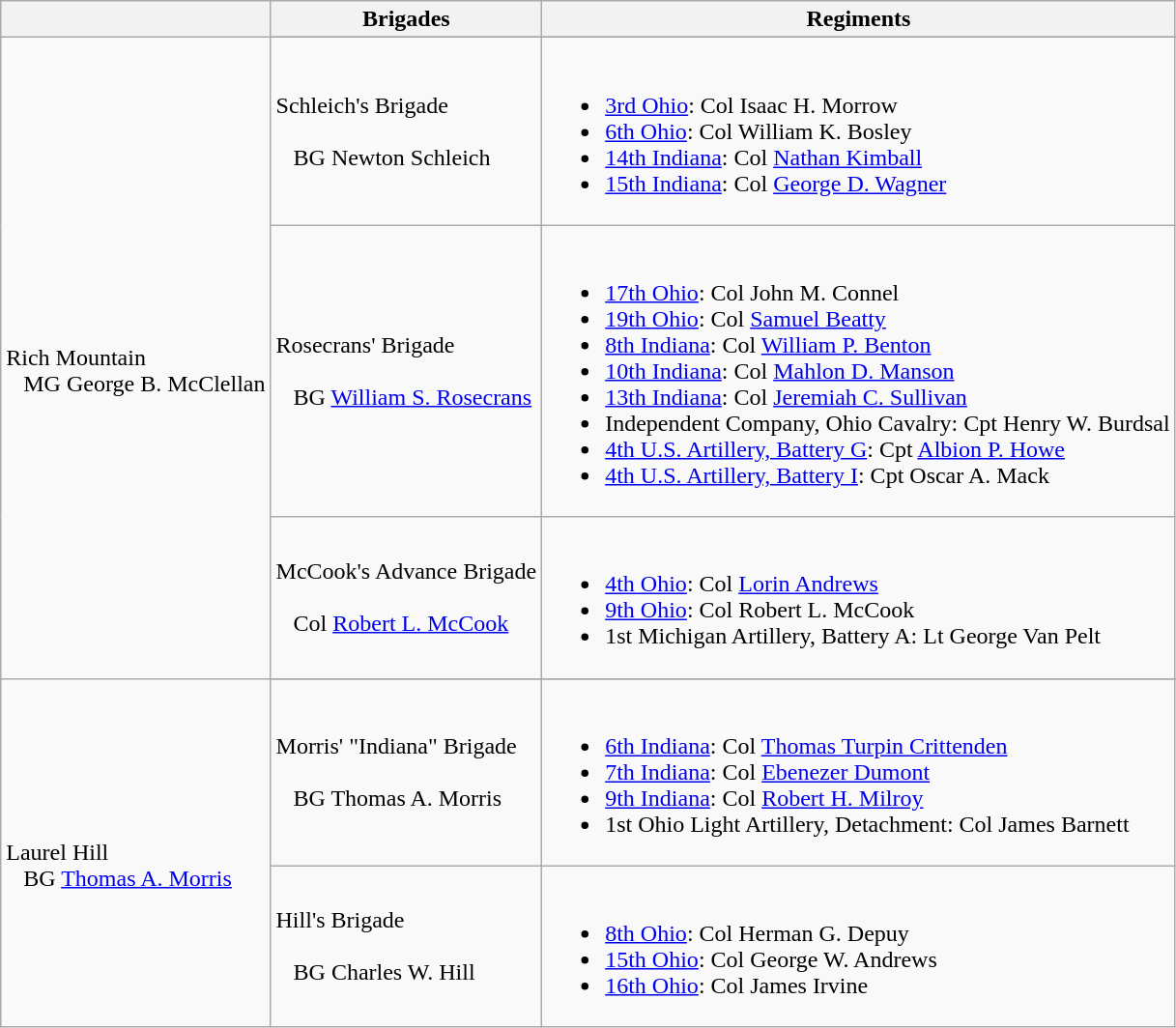<table class="wikitable">
<tr>
<th></th>
<th><strong>Brigades</strong></th>
<th><strong>Regiments</strong></th>
</tr>
<tr>
<td rowspan=4><br>Rich Mountain
<br>  
MG George B. McClellan</td>
</tr>
<tr>
<td>Schleich's Brigade<br><br>  
BG Newton Schleich</td>
<td><br><ul><li><a href='#'>3rd Ohio</a>: Col Isaac H. Morrow</li><li><a href='#'>6th Ohio</a>: Col William K. Bosley</li><li><a href='#'>14th Indiana</a>: Col <a href='#'>Nathan Kimball</a></li><li><a href='#'>15th Indiana</a>: Col <a href='#'>George D. Wagner</a></li></ul></td>
</tr>
<tr>
<td>Rosecrans' Brigade<br><br>  
BG <a href='#'>William S. Rosecrans</a></td>
<td><br><ul><li><a href='#'>17th Ohio</a>: Col John M. Connel</li><li><a href='#'>19th Ohio</a>: Col <a href='#'>Samuel Beatty</a></li><li><a href='#'>8th Indiana</a>: Col <a href='#'>William P. Benton</a></li><li><a href='#'>10th Indiana</a>: Col <a href='#'>Mahlon D. Manson</a></li><li><a href='#'>13th Indiana</a>: Col <a href='#'>Jeremiah C. Sullivan</a></li><li>Independent Company, Ohio Cavalry: Cpt Henry W. Burdsal</li><li><a href='#'>4th U.S. Artillery, Battery G</a>: Cpt <a href='#'>Albion P. Howe</a></li><li><a href='#'>4th U.S. Artillery, Battery I</a>: Cpt Oscar A. Mack</li></ul></td>
</tr>
<tr>
<td>McCook's Advance Brigade<br><br>  
Col <a href='#'>Robert L. McCook</a></td>
<td><br><ul><li><a href='#'>4th Ohio</a>: Col <a href='#'>Lorin Andrews</a></li><li><a href='#'>9th Ohio</a>: Col Robert L. McCook</li><li>1st Michigan Artillery, Battery A: Lt George Van Pelt</li></ul></td>
</tr>
<tr>
<td rowspan=3><br>Laurel Hill
<br>  
BG <a href='#'>Thomas A. Morris</a></td>
</tr>
<tr>
<td>Morris' "Indiana" Brigade<br><br>  
BG Thomas A. Morris</td>
<td><br><ul><li><a href='#'>6th Indiana</a>: Col <a href='#'>Thomas Turpin Crittenden</a></li><li><a href='#'>7th Indiana</a>: Col <a href='#'>Ebenezer Dumont</a></li><li><a href='#'>9th Indiana</a>: Col <a href='#'>Robert H. Milroy</a></li><li>1st Ohio Light Artillery, Detachment: Col James Barnett</li></ul></td>
</tr>
<tr>
<td>Hill's Brigade<br><br>  
BG Charles W. Hill</td>
<td><br><ul><li><a href='#'>8th Ohio</a>: Col Herman G. Depuy</li><li><a href='#'>15th Ohio</a>: Col George W. Andrews</li><li><a href='#'>16th Ohio</a>: Col James Irvine</li></ul></td>
</tr>
</table>
